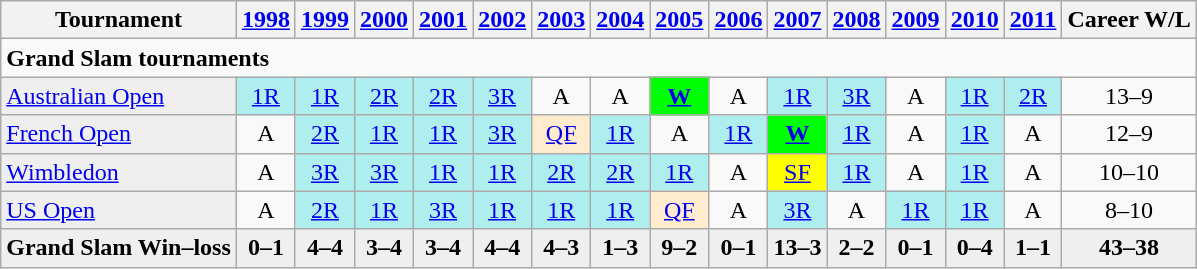<table class="wikitable">
<tr style="background:#efefef;">
<th>Tournament</th>
<th><a href='#'>1998</a></th>
<th><a href='#'>1999</a></th>
<th><a href='#'>2000</a></th>
<th><a href='#'>2001</a></th>
<th><a href='#'>2002</a></th>
<th><a href='#'>2003</a></th>
<th><a href='#'>2004</a></th>
<th><a href='#'>2005</a></th>
<th><a href='#'>2006</a></th>
<th><a href='#'>2007</a></th>
<th><a href='#'>2008</a></th>
<th><a href='#'>2009</a></th>
<th><a href='#'>2010</a></th>
<th><a href='#'>2011</a></th>
<th>Career W/L</th>
</tr>
<tr>
<td colspan="16"><strong>Grand Slam tournaments</strong></td>
</tr>
<tr>
<td style="background:#EFEFEF;"><a href='#'>Australian Open</a></td>
<td style="text-align:center; background:#afeeee;"><a href='#'>1R</a></td>
<td style="text-align:center; background:#afeeee;"><a href='#'>1R</a></td>
<td style="text-align:center; background:#afeeee;"><a href='#'>2R</a></td>
<td style="text-align:center; background:#afeeee;"><a href='#'>2R</a></td>
<td style="text-align:center; background:#afeeee;"><a href='#'>3R</a></td>
<td style="text-align:center;">A</td>
<td style="text-align:center;">A</td>
<td style="text-align:center; background:#0f0;"><a href='#'><strong>W</strong></a></td>
<td style="text-align:center;">A</td>
<td style="text-align:center; background:#afeeee;"><a href='#'>1R</a></td>
<td style="text-align:center; background:#afeeee;"><a href='#'>3R</a></td>
<td style="text-align:center;">A</td>
<td style="text-align:center; background:#afeeee;"><a href='#'>1R</a></td>
<td style="text-align:center; background:#afeeee;"><a href='#'>2R</a></td>
<td style="text-align:center;">13–9</td>
</tr>
<tr>
<td style="background:#EFEFEF;"><a href='#'>French Open</a></td>
<td style="text-align:center;">A</td>
<td style="text-align:center; background:#afeeee;"><a href='#'>2R</a></td>
<td style="text-align:center; background:#afeeee;"><a href='#'>1R</a></td>
<td style="text-align:center; background:#afeeee;"><a href='#'>1R</a></td>
<td style="text-align:center; background:#afeeee;"><a href='#'>3R</a></td>
<td style="text-align:center; background:#ffebcd;"><a href='#'>QF</a></td>
<td style="text-align:center; background:#afeeee;"><a href='#'>1R</a></td>
<td style="text-align:center;">A</td>
<td style="text-align:center; background:#afeeee;"><a href='#'>1R</a></td>
<td style="text-align:center; background:#0f0;"><a href='#'><strong>W</strong></a></td>
<td style="text-align:center; background:#afeeee;"><a href='#'>1R</a></td>
<td style="text-align:center;">A</td>
<td style="text-align:center; background:#afeeee;"><a href='#'>1R</a></td>
<td style="text-align:center;">A</td>
<td style="text-align:center;">12–9</td>
</tr>
<tr>
<td style="background:#EFEFEF;"><a href='#'>Wimbledon</a></td>
<td style="text-align:center;">A</td>
<td style="text-align:center; background:#afeeee;"><a href='#'>3R</a></td>
<td style="text-align:center; background:#afeeee;"><a href='#'>3R</a></td>
<td style="text-align:center; background:#afeeee;"><a href='#'>1R</a></td>
<td style="text-align:center; background:#afeeee;"><a href='#'>1R</a></td>
<td style="text-align:center; background:#afeeee;"><a href='#'>2R</a></td>
<td style="text-align:center; background:#afeeee;"><a href='#'>2R</a></td>
<td style="text-align:center; background:#afeeee;"><a href='#'>1R</a></td>
<td style="text-align:center;">A</td>
<td style="text-align:center; background:yellow;"><a href='#'>SF</a></td>
<td style="text-align:center; background:#afeeee;"><a href='#'>1R</a></td>
<td style="text-align:center;">A</td>
<td style="text-align:center; background:#afeeee;"><a href='#'>1R</a></td>
<td style="text-align:center;">A</td>
<td style="text-align:center;">10–10</td>
</tr>
<tr>
<td style="background:#EFEFEF;"><a href='#'>US Open</a></td>
<td style="text-align:center;">A</td>
<td style="text-align:center; background:#afeeee;"><a href='#'>2R</a></td>
<td style="text-align:center; background:#afeeee;"><a href='#'>1R</a></td>
<td style="text-align:center; background:#afeeee;"><a href='#'>3R</a></td>
<td style="text-align:center; background:#afeeee;"><a href='#'>1R</a></td>
<td style="text-align:center; background:#afeeee;"><a href='#'>1R</a></td>
<td style="text-align:center; background:#afeeee;"><a href='#'>1R</a></td>
<td style="text-align:center; background:#ffebcd;"><a href='#'>QF</a></td>
<td style="text-align:center;">A</td>
<td style="text-align:center; background:#afeeee;"><a href='#'>3R</a></td>
<td style="text-align:center;">A</td>
<td style="text-align:center; background:#afeeee;"><a href='#'>1R</a></td>
<td style="text-align:center; background:#afeeee;"><a href='#'>1R</a></td>
<td style="text-align:center;">A</td>
<td style="text-align:center;">8–10</td>
</tr>
<tr style="background:#efefef;">
<td><strong>Grand Slam Win–loss</strong></td>
<td style="text-align:center;"><strong>0–1</strong></td>
<td style="text-align:center;"><strong>4–4</strong></td>
<td style="text-align:center;"><strong>3–4</strong></td>
<td style="text-align:center;"><strong>3–4</strong></td>
<td style="text-align:center;"><strong>4–4</strong></td>
<td style="text-align:center;"><strong>4–3</strong></td>
<td style="text-align:center;"><strong>1–3</strong></td>
<td style="text-align:center;"><strong>9–2</strong></td>
<td style="text-align:center;"><strong>0–1</strong></td>
<td style="text-align:center;"><strong>13–3</strong></td>
<td style="text-align:center;"><strong>2–2</strong></td>
<td style="text-align:center;"><strong>0–1</strong></td>
<td style="text-align:center;"><strong>0–4</strong></td>
<td style="text-align:center;"><strong>1–1</strong></td>
<td style="text-align:center;"><strong>43–38</strong></td>
</tr>
</table>
